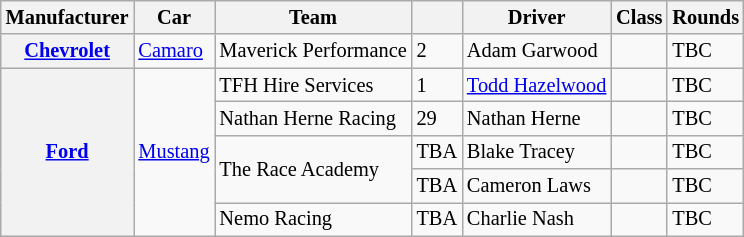<table class="wikitable" style="font-size: 85%;">
<tr>
<th>Manufacturer</th>
<th>Car</th>
<th>Team</th>
<th></th>
<th>Driver</th>
<th>Class</th>
<th>Rounds</th>
</tr>
<tr>
<th><a href='#'>Chevrolet</a></th>
<td><a href='#'>Camaro</a></td>
<td>Maverick Performance</td>
<td>2</td>
<td> Adam Garwood</td>
<td></td>
<td>TBC</td>
</tr>
<tr>
<th rowspan="5"><a href='#'>Ford</a></th>
<td rowspan="5"><a href='#'>Mustang</a></td>
<td>TFH Hire Services</td>
<td>1</td>
<td> <a href='#'>Todd Hazelwood</a></td>
<td></td>
<td>TBC</td>
</tr>
<tr>
<td>Nathan Herne Racing</td>
<td>29</td>
<td> Nathan Herne</td>
<td></td>
<td>TBC</td>
</tr>
<tr>
<td rowspan="2">The Race Academy</td>
<td>TBA</td>
<td> Blake Tracey</td>
<td></td>
<td>TBC</td>
</tr>
<tr>
<td>TBA</td>
<td> Cameron Laws</td>
<td></td>
<td>TBC</td>
</tr>
<tr>
<td>Nemo Racing</td>
<td>TBA</td>
<td> Charlie Nash</td>
<td></td>
<td>TBC</td>
</tr>
</table>
